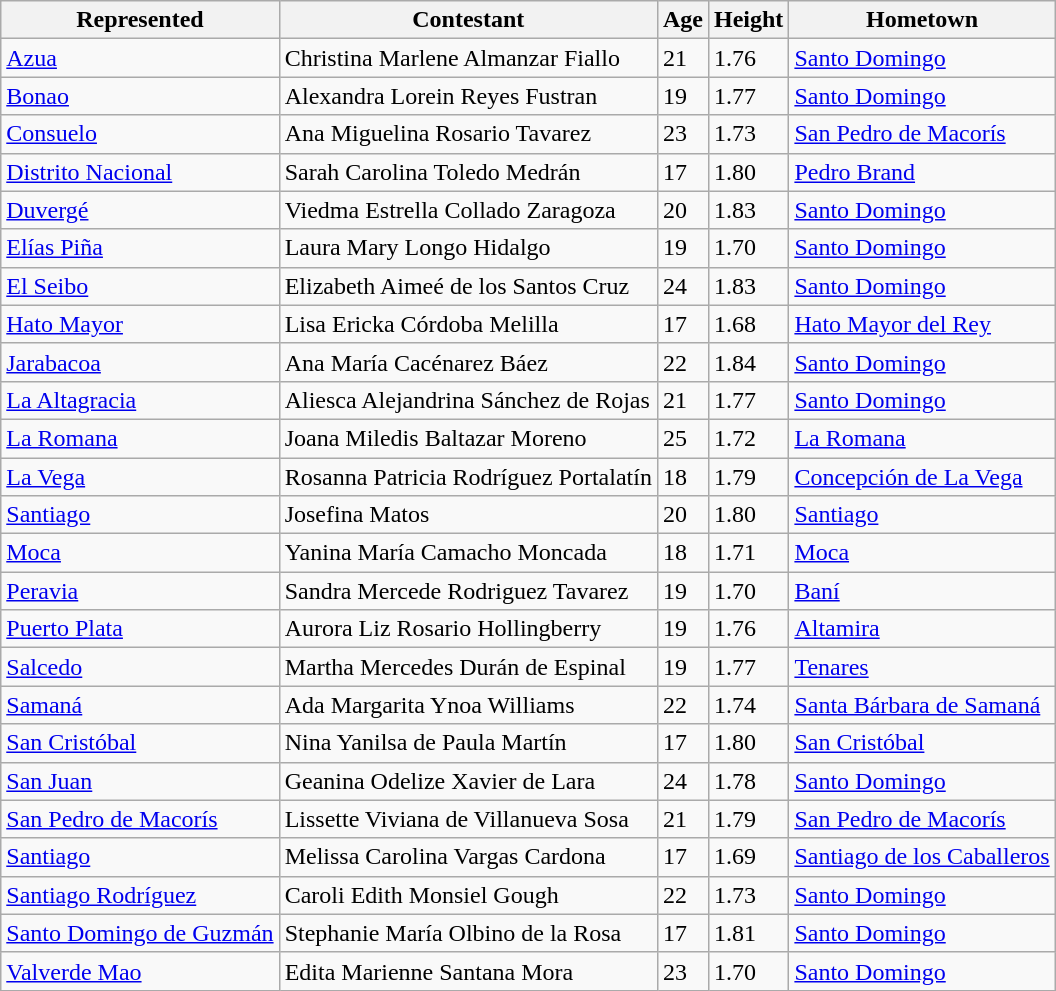<table class="sortable wikitable">
<tr>
<th>Represented</th>
<th>Contestant</th>
<th>Age</th>
<th>Height</th>
<th>Hometown</th>
</tr>
<tr>
<td><a href='#'>Azua</a></td>
<td>Christina Marlene Almanzar Fiallo</td>
<td>21</td>
<td>1.76</td>
<td><a href='#'>Santo Domingo</a></td>
</tr>
<tr>
<td><a href='#'>Bonao</a></td>
<td>Alexandra Lorein Reyes Fustran</td>
<td>19</td>
<td>1.77</td>
<td><a href='#'>Santo Domingo</a></td>
</tr>
<tr>
<td><a href='#'>Consuelo</a></td>
<td>Ana Miguelina Rosario Tavarez</td>
<td>23</td>
<td>1.73</td>
<td><a href='#'>San Pedro de Macorís</a></td>
</tr>
<tr>
<td><a href='#'>Distrito Nacional</a></td>
<td>Sarah Carolina Toledo Medrán</td>
<td>17</td>
<td>1.80</td>
<td><a href='#'>Pedro Brand</a></td>
</tr>
<tr>
<td><a href='#'>Duvergé</a></td>
<td>Viedma Estrella Collado Zaragoza</td>
<td>20</td>
<td>1.83</td>
<td><a href='#'>Santo Domingo</a></td>
</tr>
<tr>
<td><a href='#'>Elías Piña</a></td>
<td>Laura Mary Longo Hidalgo</td>
<td>19</td>
<td>1.70</td>
<td><a href='#'>Santo Domingo</a></td>
</tr>
<tr>
<td><a href='#'>El Seibo</a></td>
<td>Elizabeth Aimeé de los Santos Cruz</td>
<td>24</td>
<td>1.83</td>
<td><a href='#'>Santo Domingo</a></td>
</tr>
<tr>
<td><a href='#'>Hato Mayor</a></td>
<td>Lisa Ericka Córdoba Melilla</td>
<td>17</td>
<td>1.68</td>
<td><a href='#'>Hato Mayor del Rey</a></td>
</tr>
<tr>
<td><a href='#'>Jarabacoa</a></td>
<td>Ana María Cacénarez Báez</td>
<td>22</td>
<td>1.84</td>
<td><a href='#'>Santo Domingo</a></td>
</tr>
<tr>
<td><a href='#'>La Altagracia</a></td>
<td>Aliesca Alejandrina Sánchez de Rojas</td>
<td>21</td>
<td>1.77</td>
<td><a href='#'>Santo Domingo</a></td>
</tr>
<tr>
<td><a href='#'>La Romana</a></td>
<td>Joana Miledis Baltazar Moreno</td>
<td>25</td>
<td>1.72</td>
<td><a href='#'>La Romana</a></td>
</tr>
<tr>
<td><a href='#'>La Vega</a></td>
<td>Rosanna Patricia Rodríguez Portalatín</td>
<td>18</td>
<td>1.79</td>
<td><a href='#'>Concepción de La Vega</a></td>
</tr>
<tr>
<td><a href='#'>Santiago</a></td>
<td>Josefina Matos</td>
<td>20</td>
<td>1.80</td>
<td><a href='#'>Santiago</a></td>
</tr>
<tr>
<td><a href='#'>Moca</a></td>
<td>Yanina María Camacho Moncada</td>
<td>18</td>
<td>1.71</td>
<td><a href='#'>Moca</a></td>
</tr>
<tr>
<td><a href='#'>Peravia</a></td>
<td>Sandra Mercede Rodriguez Tavarez</td>
<td>19</td>
<td>1.70</td>
<td><a href='#'>Baní</a></td>
</tr>
<tr>
<td><a href='#'>Puerto Plata</a></td>
<td>Aurora Liz Rosario Hollingberry</td>
<td>19</td>
<td>1.76</td>
<td><a href='#'>Altamira</a></td>
</tr>
<tr>
<td><a href='#'>Salcedo</a></td>
<td>Martha Mercedes Durán de Espinal</td>
<td>19</td>
<td>1.77</td>
<td><a href='#'>Tenares</a></td>
</tr>
<tr>
<td><a href='#'>Samaná</a></td>
<td>Ada Margarita Ynoa Williams</td>
<td>22</td>
<td>1.74</td>
<td><a href='#'>Santa Bárbara de Samaná</a></td>
</tr>
<tr>
<td><a href='#'>San Cristóbal</a></td>
<td>Nina Yanilsa de Paula Martín</td>
<td>17</td>
<td>1.80</td>
<td><a href='#'>San Cristóbal</a></td>
</tr>
<tr>
<td><a href='#'>San Juan</a></td>
<td>Geanina Odelize Xavier de Lara</td>
<td>24</td>
<td>1.78</td>
<td><a href='#'>Santo Domingo</a></td>
</tr>
<tr>
<td><a href='#'>San Pedro de Macorís</a></td>
<td>Lissette Viviana de Villanueva Sosa</td>
<td>21</td>
<td>1.79</td>
<td><a href='#'>San Pedro de Macorís</a></td>
</tr>
<tr>
<td><a href='#'>Santiago</a></td>
<td>Melissa Carolina Vargas Cardona</td>
<td>17</td>
<td>1.69</td>
<td><a href='#'>Santiago de los Caballeros</a></td>
</tr>
<tr>
<td><a href='#'>Santiago Rodríguez</a></td>
<td>Caroli Edith Monsiel Gough</td>
<td>22</td>
<td>1.73</td>
<td><a href='#'>Santo Domingo</a></td>
</tr>
<tr>
<td><a href='#'>Santo Domingo de Guzmán</a></td>
<td>Stephanie María Olbino de la Rosa</td>
<td>17</td>
<td>1.81</td>
<td><a href='#'>Santo Domingo</a></td>
</tr>
<tr>
<td><a href='#'>Valverde Mao</a></td>
<td>Edita Marienne Santana Mora</td>
<td>23</td>
<td>1.70</td>
<td><a href='#'>Santo Domingo</a></td>
</tr>
</table>
